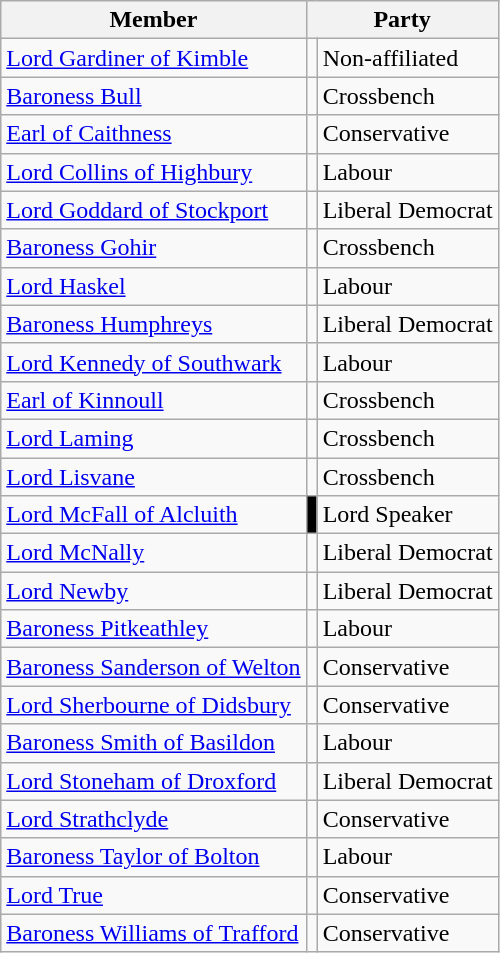<table class="wikitable">
<tr>
<th>Member</th>
<th colspan=2>Party</th>
</tr>
<tr>
<td><a href='#'>Lord Gardiner of Kimble</a></td>
<td></td>
<td>Non-affiliated</td>
</tr>
<tr>
<td><a href='#'>Baroness Bull</a></td>
<td></td>
<td>Crossbench</td>
</tr>
<tr>
<td><a href='#'>Earl of Caithness</a></td>
<td></td>
<td>Conservative</td>
</tr>
<tr>
<td><a href='#'>Lord Collins of Highbury</a></td>
<td></td>
<td>Labour</td>
</tr>
<tr>
<td><a href='#'>Lord Goddard of Stockport</a></td>
<td></td>
<td>Liberal Democrat</td>
</tr>
<tr>
<td><a href='#'>Baroness Gohir</a></td>
<td></td>
<td>Crossbench</td>
</tr>
<tr>
<td><a href='#'>Lord Haskel</a></td>
<td></td>
<td>Labour</td>
</tr>
<tr>
<td><a href='#'>Baroness Humphreys</a></td>
<td></td>
<td>Liberal Democrat</td>
</tr>
<tr>
<td><a href='#'>Lord Kennedy of Southwark</a></td>
<td></td>
<td>Labour</td>
</tr>
<tr>
<td><a href='#'>Earl of Kinnoull</a></td>
<td></td>
<td>Crossbench</td>
</tr>
<tr>
<td><a href='#'>Lord Laming</a></td>
<td></td>
<td>Crossbench</td>
</tr>
<tr>
<td><a href='#'>Lord Lisvane</a></td>
<td></td>
<td>Crossbench</td>
</tr>
<tr>
<td><a href='#'>Lord McFall of Alcluith</a></td>
<td bgcolor=#000000></td>
<td>Lord Speaker</td>
</tr>
<tr>
<td><a href='#'>Lord McNally</a></td>
<td></td>
<td>Liberal Democrat</td>
</tr>
<tr>
<td><a href='#'>Lord Newby</a></td>
<td></td>
<td>Liberal Democrat</td>
</tr>
<tr>
<td><a href='#'>Baroness Pitkeathley</a></td>
<td></td>
<td>Labour</td>
</tr>
<tr>
<td><a href='#'>Baroness Sanderson of Welton</a></td>
<td></td>
<td>Conservative</td>
</tr>
<tr>
<td><a href='#'>Lord Sherbourne of Didsbury</a></td>
<td></td>
<td>Conservative</td>
</tr>
<tr>
<td><a href='#'>Baroness Smith of Basildon</a></td>
<td></td>
<td>Labour</td>
</tr>
<tr>
<td><a href='#'>Lord Stoneham of Droxford</a></td>
<td></td>
<td>Liberal Democrat</td>
</tr>
<tr>
<td><a href='#'>Lord Strathclyde</a></td>
<td></td>
<td>Conservative</td>
</tr>
<tr>
<td><a href='#'>Baroness Taylor of Bolton</a></td>
<td></td>
<td>Labour</td>
</tr>
<tr>
<td><a href='#'>Lord True</a></td>
<td></td>
<td>Conservative</td>
</tr>
<tr>
<td><a href='#'>Baroness Williams of Trafford</a></td>
<td></td>
<td>Conservative</td>
</tr>
</table>
